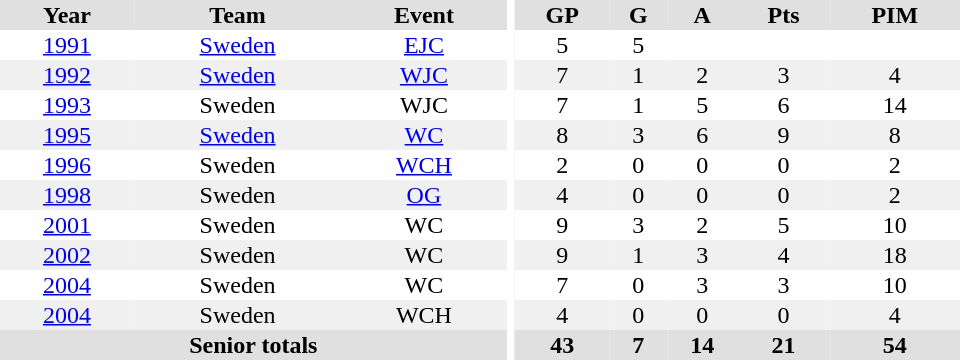<table border="0" cellpadding="1" cellspacing="0" ID="Table3" style="text-align:center; width:40em">
<tr ALIGN="center" bgcolor="#e0e0e0">
<th>Year</th>
<th>Team</th>
<th>Event</th>
<th rowspan="99" bgcolor="#ffffff"></th>
<th>GP</th>
<th>G</th>
<th>A</th>
<th>Pts</th>
<th>PIM</th>
</tr>
<tr>
<td><a href='#'>1991</a></td>
<td><a href='#'>Sweden</a></td>
<td><a href='#'>EJC</a></td>
<td>5</td>
<td>5</td>
<td></td>
<td></td>
<td></td>
</tr>
<tr bgcolor="#f0f0f0">
<td><a href='#'>1992</a></td>
<td><a href='#'>Sweden</a></td>
<td><a href='#'>WJC</a></td>
<td>7</td>
<td>1</td>
<td>2</td>
<td>3</td>
<td>4</td>
</tr>
<tr>
<td><a href='#'>1993</a></td>
<td>Sweden</td>
<td>WJC</td>
<td>7</td>
<td>1</td>
<td>5</td>
<td>6</td>
<td>14</td>
</tr>
<tr bgcolor="#f0f0f0">
<td><a href='#'>1995</a></td>
<td><a href='#'>Sweden</a></td>
<td><a href='#'>WC</a></td>
<td>8</td>
<td>3</td>
<td>6</td>
<td>9</td>
<td>8</td>
</tr>
<tr>
<td><a href='#'>1996</a></td>
<td>Sweden</td>
<td><a href='#'>WCH</a></td>
<td>2</td>
<td>0</td>
<td>0</td>
<td>0</td>
<td>2</td>
</tr>
<tr bgcolor="#f0f0f0">
<td><a href='#'>1998</a></td>
<td>Sweden</td>
<td><a href='#'>OG</a></td>
<td>4</td>
<td>0</td>
<td>0</td>
<td>0</td>
<td>2</td>
</tr>
<tr>
<td><a href='#'>2001</a></td>
<td>Sweden</td>
<td>WC</td>
<td>9</td>
<td>3</td>
<td>2</td>
<td>5</td>
<td>10</td>
</tr>
<tr bgcolor="#f0f0f0">
<td><a href='#'>2002</a></td>
<td>Sweden</td>
<td>WC</td>
<td>9</td>
<td>1</td>
<td>3</td>
<td>4</td>
<td>18</td>
</tr>
<tr>
<td><a href='#'>2004</a></td>
<td>Sweden</td>
<td>WC</td>
<td>7</td>
<td>0</td>
<td>3</td>
<td>3</td>
<td>10</td>
</tr>
<tr bgcolor="#f0f0f0">
<td><a href='#'>2004</a></td>
<td>Sweden</td>
<td>WCH</td>
<td>4</td>
<td>0</td>
<td>0</td>
<td>0</td>
<td>4</td>
</tr>
<tr bgcolor="#e0e0e0">
<th colspan=3>Senior totals</th>
<th>43</th>
<th>7</th>
<th>14</th>
<th>21</th>
<th>54</th>
</tr>
</table>
